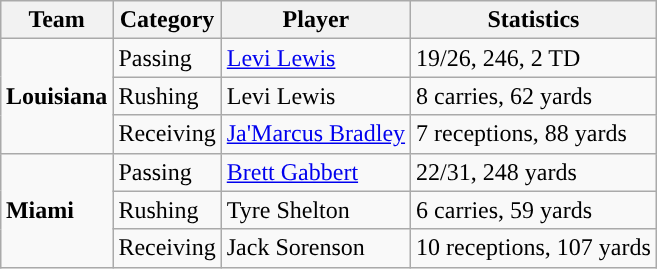<table class="wikitable" style="float: right;">
<tr>
<th>Team</th>
<th>Category</th>
<th>Player</th>
<th>Statistics</th>
</tr>
<tr>
<td rowspan=3><strong>Louisiana</strong></td>
<td>Passing</td>
<td><a href='#'>Levi Lewis</a></td>
<td>19/26, 246, 2 TD</td>
</tr>
<tr>
<td>Rushing</td>
<td>Levi Lewis</td>
<td>8 carries, 62 yards</td>
</tr>
<tr>
<td>Receiving</td>
<td><a href='#'>Ja'Marcus Bradley</a></td>
<td>7 receptions, 88 yards</td>
</tr>
<tr>
<td rowspan=3><strong>Miami</strong></td>
<td>Passing</td>
<td><a href='#'>Brett Gabbert</a></td>
<td>22/31, 248 yards</td>
</tr>
<tr>
<td>Rushing</td>
<td>Tyre Shelton</td>
<td>6 carries, 59 yards</td>
</tr>
<tr>
<td>Receiving</td>
<td>Jack Sorenson</td>
<td>10 receptions, 107 yards</td>
</tr>
</table>
